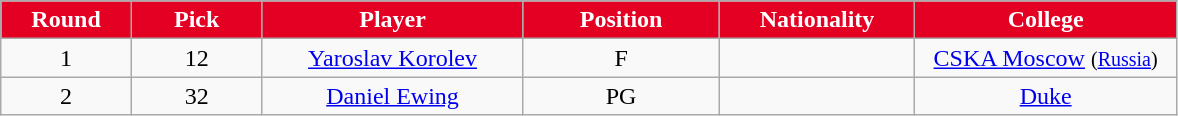<table class="wikitable sortable sortable">
<tr>
<th style="background:#E30022; color:white" width="10%">Round</th>
<th style="background:#E30022; color:white" width="10%">Pick</th>
<th style="background:#E30022; color:white" width="20%">Player</th>
<th style="background:#E30022; color:white" width="15%">Position</th>
<th style="background:#E30022; color:white" width="15%">Nationality</th>
<th style="background:#E30022; color:white" width="20%">College</th>
</tr>
<tr style="text-align: center">
<td>1</td>
<td>12</td>
<td><a href='#'>Yaroslav Korolev</a></td>
<td>F</td>
<td></td>
<td><a href='#'>CSKA Moscow</a> <small>(<a href='#'>Russia</a>)</small></td>
</tr>
<tr style="text-align: center">
<td>2</td>
<td>32</td>
<td><a href='#'>Daniel Ewing</a></td>
<td>PG</td>
<td></td>
<td><a href='#'>Duke</a></td>
</tr>
</table>
